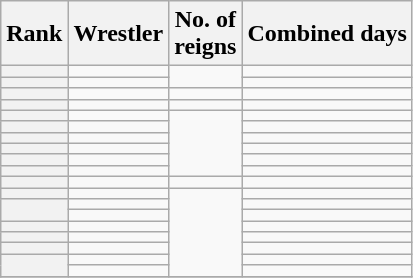<table class="wikitable sortable" style="text-align:center;">
<tr>
<th scope="col">Rank</th>
<th scope="col">Wrestler</th>
<th scope="col">No. of<br>reigns</th>
<th scope="col">Combined days</th>
</tr>
<tr>
<th scope="row"></th>
<td></td>
<td rowspan=2></td>
<td></td>
</tr>
<tr>
<th scope="row"></th>
<td></td>
<td></td>
</tr>
<tr>
<th scope="row"></th>
<td></td>
<td></td>
<td></td>
</tr>
<tr>
<th scope="row"></th>
<td></td>
<td></td>
<td></td>
</tr>
<tr>
<th scope="row"></th>
<td></td>
<td rowspan=6></td>
<td></td>
</tr>
<tr>
<th scope="row"></th>
<td></td>
<td></td>
</tr>
<tr>
<th scope="row"></th>
<td></td>
<td></td>
</tr>
<tr>
<th scope="row"></th>
<td></td>
<td></td>
</tr>
<tr>
<th scope="row"></th>
<td></td>
<td></td>
</tr>
<tr>
<th scope="row"></th>
<td></td>
<td></td>
</tr>
<tr>
<th scope="row"></th>
<td></td>
<td></td>
<td></td>
</tr>
<tr>
<th scope="row"></th>
<td></td>
<td rowspan=8></td>
<td></td>
</tr>
<tr>
<th rowspan=2></th>
<td></td>
<td></td>
</tr>
<tr>
<td></td>
<td></td>
</tr>
<tr>
<th scope="row"></th>
<td></td>
<td></td>
</tr>
<tr>
<th scope="row"></th>
<td></td>
<td></td>
</tr>
<tr>
<th scope="row"></th>
<td></td>
<td></td>
</tr>
<tr>
<th rowspan=2></th>
<td></td>
<td></td>
</tr>
<tr>
<td></td>
<td></td>
</tr>
<tr>
</tr>
</table>
